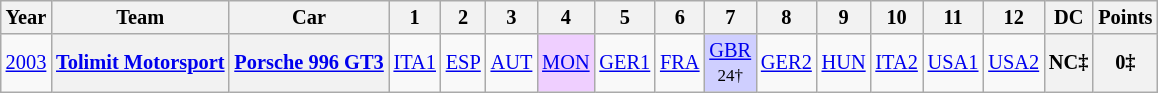<table class="wikitable" style="text-align:center; font-size:85%">
<tr>
<th>Year</th>
<th>Team</th>
<th>Car</th>
<th>1</th>
<th>2</th>
<th>3</th>
<th>4</th>
<th>5</th>
<th>6</th>
<th>7</th>
<th>8</th>
<th>9</th>
<th>10</th>
<th>11</th>
<th>12</th>
<th>DC</th>
<th>Points</th>
</tr>
<tr>
<td><a href='#'>2003</a></td>
<th nowrap><a href='#'>Tolimit Motorsport</a></th>
<th nowrap><a href='#'>Porsche 996 GT3</a></th>
<td><a href='#'>ITA1</a></td>
<td><a href='#'>ESP</a></td>
<td><a href='#'>AUT</a></td>
<td style="background:#EFCFFF;"><a href='#'>MON</a><br></td>
<td><a href='#'>GER1</a></td>
<td><a href='#'>FRA</a></td>
<td style="background:#CFCFFF;"><a href='#'>GBR</a><br><small>24†</small></td>
<td><a href='#'>GER2</a></td>
<td><a href='#'>HUN</a></td>
<td><a href='#'>ITA2</a></td>
<td><a href='#'>USA1</a></td>
<td><a href='#'>USA2</a></td>
<th>NC‡</th>
<th>0‡</th>
</tr>
</table>
